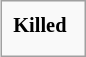<table style="float:right; clear:right; margin:0 0 .75em .75em; border:1px solid #a0a0a0; padding:5px; white-space:nowrap; font-size:85%; background:#F9F9F9; text-align:center;">
<tr>
<th>Killed</th>
<td></td>
</tr>
<tr>
<td></td>
</tr>
</table>
